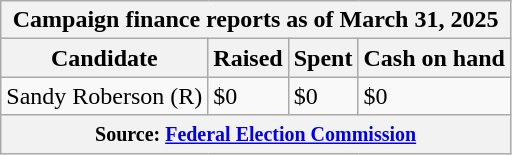<table class="wikitable sortable">
<tr>
<th colspan=4>Campaign finance reports as of March 31, 2025</th>
</tr>
<tr style="text-align:center;">
<th>Candidate</th>
<th>Raised</th>
<th>Spent</th>
<th>Cash on hand</th>
</tr>
<tr>
<td>Sandy Roberson (R)</td>
<td>$0</td>
<td>$0</td>
<td>$0</td>
</tr>
<tr>
<th colspan="4"><small>Source: <a href='#'>Federal Election Commission</a></small></th>
</tr>
</table>
